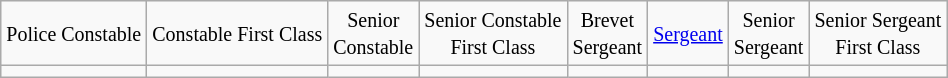<table class="wikitable" style="text-align:center">
<tr>
<td><small>Police Constable</small></td>
<td><small>Constable First Class</small></td>
<td><small>Senior <br> Constable</small></td>
<td><small>Senior Constable<br> First Class</small></td>
<td><small>Brevet<br> Sergeant</small></td>
<td><small><a href='#'>Sergeant</a></small></td>
<td><small>Senior<br>Sergeant</small></td>
<td><small>Senior Sergeant<br> First Class</small></td>
</tr>
<tr>
<td></td>
<td></td>
<td></td>
<td></td>
<td></td>
<td></td>
<td></td>
<td></td>
</tr>
</table>
